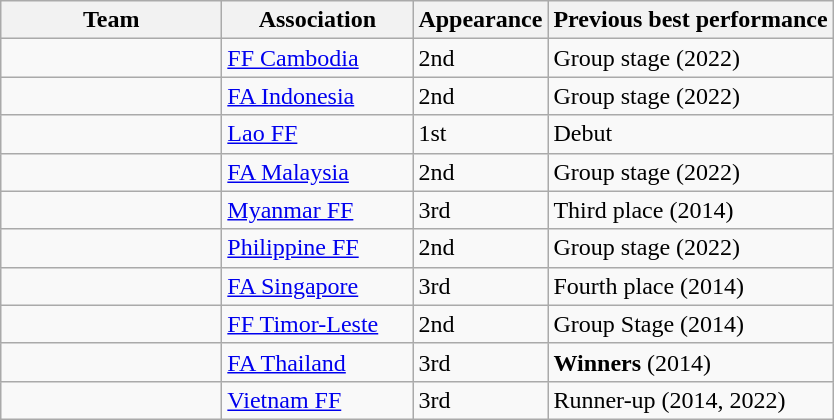<table class="wikitable sortable">
<tr>
<th style="width:140px;">Team</th>
<th style="width:120px;">Association</th>
<th style="width:75px;">Appearance</th>
<th>Previous best performance</th>
</tr>
<tr>
<td></td>
<td><a href='#'>FF Cambodia</a></td>
<td>2nd</td>
<td>Group stage (2022)</td>
</tr>
<tr>
<td></td>
<td><a href='#'>FA Indonesia</a></td>
<td>2nd</td>
<td>Group stage (2022)</td>
</tr>
<tr>
<td></td>
<td><a href='#'>Lao FF</a></td>
<td>1st</td>
<td>Debut</td>
</tr>
<tr>
<td></td>
<td><a href='#'>FA Malaysia</a></td>
<td>2nd</td>
<td>Group stage (2022)</td>
</tr>
<tr>
<td></td>
<td><a href='#'>Myanmar FF</a></td>
<td>3rd</td>
<td>Third place (2014)</td>
</tr>
<tr>
<td></td>
<td><a href='#'>Philippine FF</a></td>
<td>2nd</td>
<td>Group stage (2022)</td>
</tr>
<tr>
<td></td>
<td><a href='#'>FA Singapore</a></td>
<td>3rd</td>
<td>Fourth place (2014)</td>
</tr>
<tr>
<td></td>
<td><a href='#'>FF Timor-Leste</a></td>
<td>2nd</td>
<td>Group Stage (2014)</td>
</tr>
<tr>
<td></td>
<td><a href='#'>FA Thailand</a></td>
<td>3rd</td>
<td><strong>Winners</strong> (2014)</td>
</tr>
<tr>
<td></td>
<td><a href='#'>Vietnam FF</a></td>
<td>3rd</td>
<td>Runner-up (2014, 2022)</td>
</tr>
</table>
